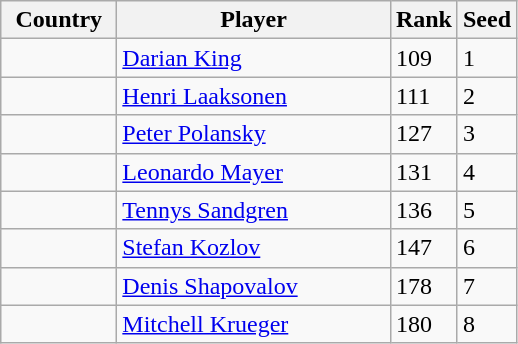<table class="sortable wikitable">
<tr>
<th width="70">Country</th>
<th width="175">Player</th>
<th>Rank</th>
<th>Seed</th>
</tr>
<tr>
<td></td>
<td><a href='#'>Darian King</a></td>
<td>109</td>
<td>1</td>
</tr>
<tr>
<td></td>
<td><a href='#'>Henri Laaksonen</a></td>
<td>111</td>
<td>2</td>
</tr>
<tr>
<td></td>
<td><a href='#'>Peter Polansky</a></td>
<td>127</td>
<td>3</td>
</tr>
<tr>
<td></td>
<td><a href='#'>Leonardo Mayer</a></td>
<td>131</td>
<td>4</td>
</tr>
<tr>
<td></td>
<td><a href='#'>Tennys Sandgren</a></td>
<td>136</td>
<td>5</td>
</tr>
<tr>
<td></td>
<td><a href='#'>Stefan Kozlov</a></td>
<td>147</td>
<td>6</td>
</tr>
<tr>
<td></td>
<td><a href='#'>Denis Shapovalov</a></td>
<td>178</td>
<td>7</td>
</tr>
<tr>
<td></td>
<td><a href='#'>Mitchell Krueger</a></td>
<td>180</td>
<td>8</td>
</tr>
</table>
